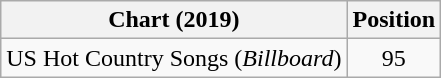<table class="wikitable">
<tr>
<th>Chart (2019)</th>
<th>Position</th>
</tr>
<tr>
<td>US Hot Country Songs (<em>Billboard</em>)</td>
<td style="text-align:center">95</td>
</tr>
</table>
